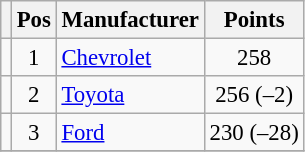<table class="wikitable" style="font-size: 95%;">
<tr>
<th></th>
<th>Pos</th>
<th>Manufacturer</th>
<th>Points</th>
</tr>
<tr>
<td align="left"></td>
<td style="text-align:center;">1</td>
<td><a href='#'>Chevrolet</a></td>
<td style="text-align:center;">258</td>
</tr>
<tr>
<td align="left"></td>
<td style="text-align:center;">2</td>
<td><a href='#'>Toyota</a></td>
<td style="text-align:center;">256 (–2)</td>
</tr>
<tr>
<td align="left"></td>
<td style="text-align:center;">3</td>
<td><a href='#'>Ford</a></td>
<td style="text-align:center;">230 (–28)</td>
</tr>
<tr class="sortbottom">
</tr>
</table>
